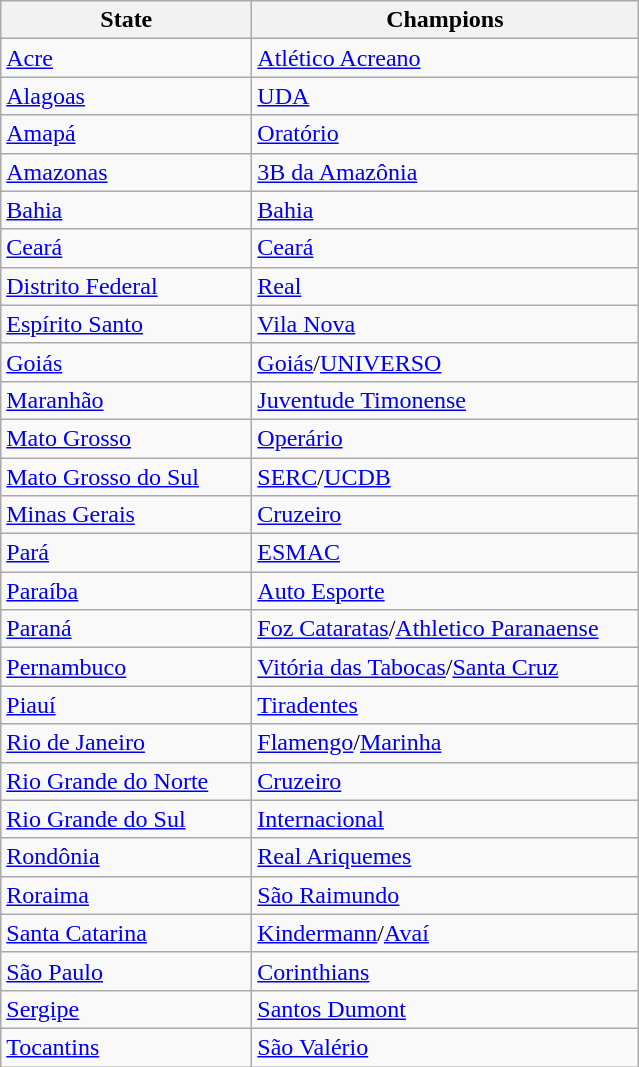<table class="wikitable">
<tr>
<th width=160px>State</th>
<th width=250px>Champions</th>
</tr>
<tr>
<td> <a href='#'>Acre</a></td>
<td><a href='#'>Atlético Acreano</a></td>
</tr>
<tr>
<td> <a href='#'>Alagoas</a></td>
<td><a href='#'>UDA</a></td>
</tr>
<tr>
<td> <a href='#'>Amapá</a></td>
<td><a href='#'>Oratório</a></td>
</tr>
<tr>
<td> <a href='#'>Amazonas</a></td>
<td><a href='#'>3B da Amazônia</a></td>
</tr>
<tr>
<td> <a href='#'>Bahia</a></td>
<td><a href='#'>Bahia</a></td>
</tr>
<tr>
<td> <a href='#'>Ceará</a></td>
<td><a href='#'>Ceará</a></td>
</tr>
<tr>
<td> <a href='#'>Distrito Federal</a></td>
<td><a href='#'>Real</a></td>
</tr>
<tr>
<td> <a href='#'>Espírito Santo</a></td>
<td><a href='#'>Vila Nova</a></td>
</tr>
<tr>
<td> <a href='#'>Goiás</a></td>
<td><a href='#'>Goiás</a>/<a href='#'>UNIVERSO</a></td>
</tr>
<tr>
<td> <a href='#'>Maranhão</a></td>
<td><a href='#'>Juventude Timonense</a></td>
</tr>
<tr>
<td> <a href='#'>Mato Grosso</a></td>
<td><a href='#'>Operário</a></td>
</tr>
<tr>
<td> <a href='#'>Mato Grosso do Sul</a></td>
<td><a href='#'>SERC</a>/<a href='#'>UCDB</a></td>
</tr>
<tr>
<td> <a href='#'>Minas Gerais</a></td>
<td><a href='#'>Cruzeiro</a></td>
</tr>
<tr>
<td> <a href='#'>Pará</a></td>
<td><a href='#'>ESMAC</a></td>
</tr>
<tr>
<td> <a href='#'>Paraíba</a></td>
<td><a href='#'>Auto Esporte</a></td>
</tr>
<tr>
<td> <a href='#'>Paraná</a></td>
<td><a href='#'>Foz Cataratas</a>/<a href='#'>Athletico Paranaense</a></td>
</tr>
<tr>
<td> <a href='#'>Pernambuco</a></td>
<td><a href='#'>Vitória das Tabocas</a>/<a href='#'>Santa Cruz</a></td>
</tr>
<tr>
<td> <a href='#'>Piauí</a></td>
<td><a href='#'>Tiradentes</a></td>
</tr>
<tr>
<td> <a href='#'>Rio de Janeiro</a></td>
<td><a href='#'>Flamengo</a>/<a href='#'>Marinha</a></td>
</tr>
<tr>
<td> <a href='#'>Rio Grande do Norte</a></td>
<td><a href='#'>Cruzeiro</a></td>
</tr>
<tr>
<td> <a href='#'>Rio Grande do Sul</a></td>
<td><a href='#'>Internacional</a></td>
</tr>
<tr>
<td> <a href='#'>Rondônia</a></td>
<td><a href='#'>Real Ariquemes</a></td>
</tr>
<tr>
<td> <a href='#'>Roraima</a></td>
<td><a href='#'>São Raimundo</a></td>
</tr>
<tr>
<td> <a href='#'>Santa Catarina</a></td>
<td><a href='#'>Kindermann</a>/<a href='#'>Avaí</a></td>
</tr>
<tr>
<td> <a href='#'>São Paulo</a></td>
<td><a href='#'>Corinthians</a></td>
</tr>
<tr>
<td> <a href='#'>Sergipe</a></td>
<td><a href='#'>Santos Dumont</a></td>
</tr>
<tr>
<td> <a href='#'>Tocantins</a></td>
<td><a href='#'>São Valério</a></td>
</tr>
</table>
